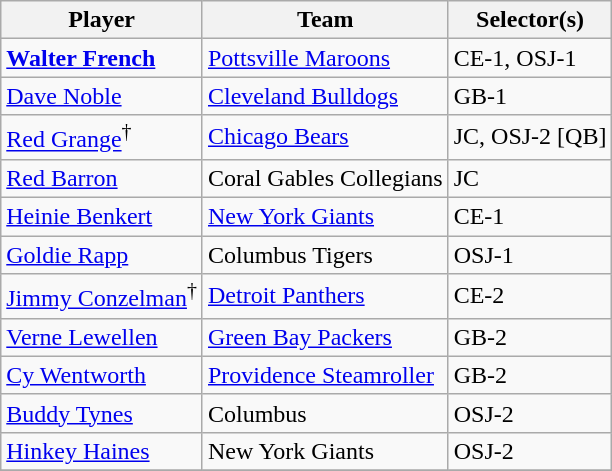<table class="wikitable" style="text-align:left;">
<tr>
<th>Player</th>
<th>Team</th>
<th>Selector(s)</th>
</tr>
<tr>
<td><strong><a href='#'>Walter French</a></strong></td>
<td><a href='#'>Pottsville Maroons</a></td>
<td>CE-1, OSJ-1</td>
</tr>
<tr>
<td><a href='#'>Dave Noble</a></td>
<td><a href='#'>Cleveland Bulldogs</a></td>
<td>GB-1</td>
</tr>
<tr>
<td><a href='#'>Red Grange</a><sup>†</sup></td>
<td><a href='#'>Chicago Bears</a></td>
<td>JC, OSJ-2 [QB]</td>
</tr>
<tr>
<td><a href='#'>Red Barron</a></td>
<td>Coral Gables Collegians</td>
<td>JC</td>
</tr>
<tr>
<td><a href='#'>Heinie Benkert</a></td>
<td><a href='#'>New York Giants</a></td>
<td>CE-1</td>
</tr>
<tr>
<td><a href='#'>Goldie Rapp</a></td>
<td>Columbus Tigers</td>
<td>OSJ-1</td>
</tr>
<tr>
<td><a href='#'>Jimmy Conzelman</a><sup>†</sup></td>
<td><a href='#'>Detroit Panthers</a></td>
<td>CE-2</td>
</tr>
<tr>
<td><a href='#'>Verne Lewellen</a></td>
<td><a href='#'>Green Bay Packers</a></td>
<td>GB-2</td>
</tr>
<tr>
<td><a href='#'>Cy Wentworth</a></td>
<td><a href='#'>Providence Steamroller</a></td>
<td>GB-2</td>
</tr>
<tr>
<td><a href='#'>Buddy Tynes</a></td>
<td>Columbus</td>
<td>OSJ-2</td>
</tr>
<tr>
<td><a href='#'>Hinkey Haines</a></td>
<td>New York Giants</td>
<td>OSJ-2</td>
</tr>
<tr>
</tr>
</table>
